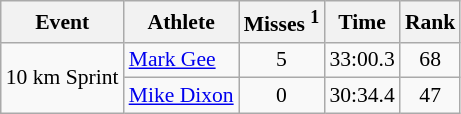<table class="wikitable" style="font-size:90%">
<tr>
<th>Event</th>
<th>Athlete</th>
<th>Misses <sup>1</sup></th>
<th>Time</th>
<th>Rank</th>
</tr>
<tr>
<td rowspan="2">10 km Sprint</td>
<td><a href='#'>Mark Gee</a></td>
<td align="center">5</td>
<td align="center">33:00.3</td>
<td align="center">68</td>
</tr>
<tr>
<td><a href='#'>Mike Dixon</a></td>
<td align="center">0</td>
<td align="center">30:34.4</td>
<td align="center">47</td>
</tr>
</table>
